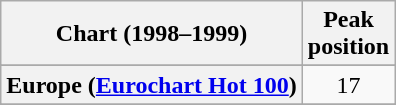<table class="wikitable sortable plainrowheaders" style="text-align:center">
<tr>
<th>Chart (1998–1999)</th>
<th>Peak<br>position</th>
</tr>
<tr>
</tr>
<tr>
</tr>
<tr>
</tr>
<tr>
</tr>
<tr>
<th scope="row">Europe (<a href='#'>Eurochart Hot 100</a>)</th>
<td>17</td>
</tr>
<tr>
</tr>
<tr>
</tr>
<tr>
</tr>
<tr>
</tr>
</table>
